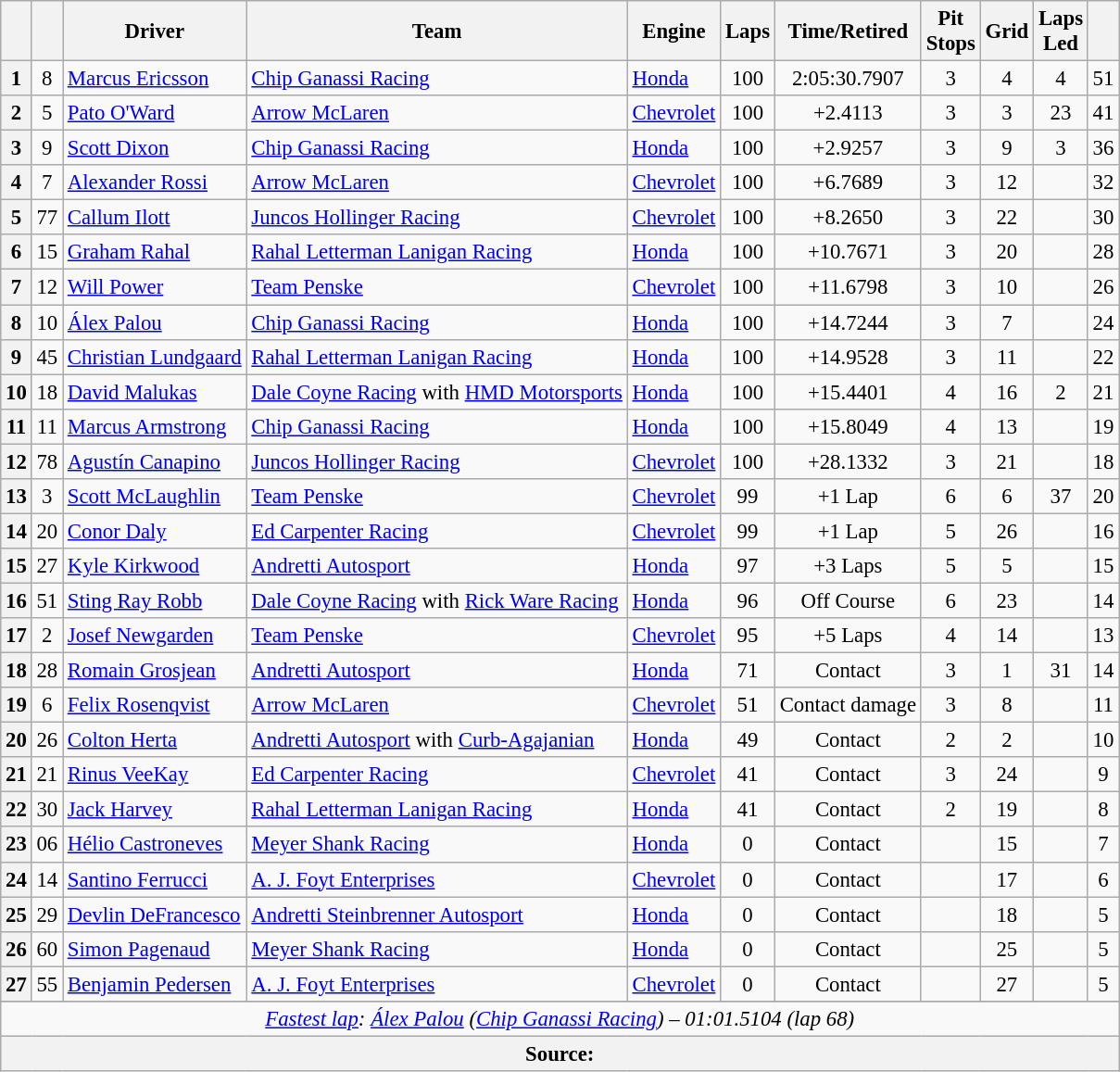<table class="wikitable sortable" style="font-size:95%;">
<tr>
<th scope="col"></th>
<th scope="col"></th>
<th scope="col">Driver</th>
<th scope="col">Team</th>
<th scope="col">Engine</th>
<th class="unsortable" scope="col">Laps</th>
<th class="unsortable" scope="col">Time/Retired</th>
<th scope="col">Pit<br>Stops</th>
<th scope="col">Grid</th>
<th scope="col">Laps<br>Led</th>
<th scope="col"></th>
</tr>
<tr>
<th>1</th>
<td align="center">8</td>
<td> <a href='#'>Marcus Ericsson</a></td>
<td><a href='#'>Chip Ganassi Racing</a></td>
<td><a href='#'>Honda</a></td>
<td align="center">100</td>
<td align="center">2:05:30.7907</td>
<td align="center">3</td>
<td align="center">4</td>
<td align="center">4</td>
<td align="center">51</td>
</tr>
<tr>
<th>2</th>
<td align="center">5</td>
<td> <a href='#'>Pato O'Ward</a></td>
<td><a href='#'>Arrow McLaren</a></td>
<td><a href='#'>Chevrolet</a></td>
<td align="center">100</td>
<td align="center">+2.4113</td>
<td align="center">3</td>
<td align="center">3</td>
<td align="center">23</td>
<td align="center">41</td>
</tr>
<tr>
<th>3</th>
<td align="center">9</td>
<td> <a href='#'>Scott Dixon</a></td>
<td><a href='#'>Chip Ganassi Racing</a></td>
<td><a href='#'>Honda</a></td>
<td align="center">100</td>
<td align="center">+2.9257</td>
<td align="center">3</td>
<td align="center">9</td>
<td align="center">3</td>
<td align="center">36</td>
</tr>
<tr>
<th>4</th>
<td align="center">7</td>
<td> <a href='#'>Alexander Rossi</a></td>
<td><a href='#'>Arrow McLaren</a></td>
<td><a href='#'>Chevrolet</a></td>
<td align="center">100</td>
<td align="center">+6.7689</td>
<td align="center">3</td>
<td align="center">12</td>
<td align="center"></td>
<td align="center">32</td>
</tr>
<tr>
<th>5</th>
<td align="center">77</td>
<td> <a href='#'>Callum Ilott</a></td>
<td><a href='#'>Juncos Hollinger Racing</a></td>
<td><a href='#'>Chevrolet</a></td>
<td align="center">100</td>
<td align="center">+8.2650</td>
<td align="center">3</td>
<td align="center">22</td>
<td align="center"></td>
<td align="center">30</td>
</tr>
<tr>
<th>6</th>
<td align="center">15</td>
<td> <a href='#'>Graham Rahal</a> <strong></strong></td>
<td><a href='#'>Rahal Letterman Lanigan Racing</a></td>
<td><a href='#'>Honda</a></td>
<td align="center">100</td>
<td align="center">+10.7671</td>
<td align="center">3</td>
<td align="center">20</td>
<td align="center"></td>
<td align="center">28</td>
</tr>
<tr>
<th>7</th>
<td align="center">12</td>
<td> <a href='#'>Will Power</a> <strong></strong></td>
<td><a href='#'>Team Penske</a></td>
<td><a href='#'>Chevrolet</a></td>
<td align="center">100</td>
<td align="center">+11.6798</td>
<td align="center">3</td>
<td align="center">10</td>
<td align="center"></td>
<td align="center">26</td>
</tr>
<tr>
<th>8</th>
<td align="center">10</td>
<td> <a href='#'>Álex Palou</a></td>
<td><a href='#'>Chip Ganassi Racing</a></td>
<td><a href='#'>Honda</a></td>
<td align="center">100</td>
<td align="center">+14.7244</td>
<td align="center">3</td>
<td align="center">7</td>
<td align="center"></td>
<td align="center">24</td>
</tr>
<tr>
<th>9</th>
<td align="center">45</td>
<td> <a href='#'>Christian Lundgaard</a></td>
<td><a href='#'>Rahal Letterman Lanigan Racing</a></td>
<td><a href='#'>Honda</a></td>
<td align="center">100</td>
<td align="center">+14.9528</td>
<td align="center">3</td>
<td align="center">11</td>
<td align="center"></td>
<td align="center">22</td>
</tr>
<tr>
<th>10</th>
<td align="center">18</td>
<td> <a href='#'>David Malukas</a></td>
<td><a href='#'>Dale Coyne Racing</a> with <a href='#'>HMD Motorsports</a></td>
<td><a href='#'>Honda</a></td>
<td align="center">100</td>
<td align="center">+15.4401</td>
<td align="center">4</td>
<td align="center">16</td>
<td align="center">2</td>
<td align="center">21</td>
</tr>
<tr>
<th>11</th>
<td align="center">11</td>
<td> <a href='#'>Marcus Armstrong</a> <strong></strong></td>
<td><a href='#'>Chip Ganassi Racing</a></td>
<td><a href='#'>Honda</a></td>
<td align="center">100</td>
<td align="center">+15.8049</td>
<td align="center">4</td>
<td align="center">13</td>
<td align="center"></td>
<td align="center">19</td>
</tr>
<tr>
<th>12</th>
<td align="center">78</td>
<td> <a href='#'>Agustín Canapino</a> <strong></strong></td>
<td><a href='#'>Juncos Hollinger Racing</a></td>
<td><a href='#'>Chevrolet</a></td>
<td align="center">100</td>
<td align="center">+28.1332</td>
<td align="center">3</td>
<td align="center">21</td>
<td align="center"></td>
<td align="center">18</td>
</tr>
<tr>
<th>13</th>
<td align="center">3</td>
<td> <a href='#'>Scott McLaughlin</a> <strong></strong></td>
<td><a href='#'>Team Penske</a></td>
<td><a href='#'>Chevrolet</a></td>
<td align="center">99</td>
<td align="center">+1 Lap</td>
<td align="center">6</td>
<td align="center">6</td>
<td align="center">37</td>
<td align="center">20</td>
</tr>
<tr>
<th>14</th>
<td align="center">20</td>
<td> <a href='#'>Conor Daly</a></td>
<td><a href='#'>Ed Carpenter Racing</a></td>
<td><a href='#'>Chevrolet</a></td>
<td align="center">99</td>
<td align="center">+1 Lap</td>
<td align="center">5</td>
<td align="center">26</td>
<td align="center"></td>
<td align="center">16</td>
</tr>
<tr>
<th>15</th>
<td align="center">27</td>
<td> <a href='#'>Kyle Kirkwood</a></td>
<td><a href='#'>Andretti Autosport</a></td>
<td><a href='#'>Honda</a></td>
<td align="center">97</td>
<td align="center">+3 Laps</td>
<td align="center">5</td>
<td align="center">5</td>
<td align="center"></td>
<td align="center">15</td>
</tr>
<tr>
<th>16</th>
<td align="center">51</td>
<td> <a href='#'>Sting Ray Robb</a> <strong></strong></td>
<td><a href='#'>Dale Coyne Racing</a> with <a href='#'>Rick Ware Racing</a></td>
<td><a href='#'>Honda</a></td>
<td align="center">96</td>
<td align="center">Off Course</td>
<td align="center">6</td>
<td align="center">23</td>
<td align="center"></td>
<td align="center">14</td>
</tr>
<tr>
<th>17</th>
<td align="center">2</td>
<td> <a href='#'>Josef Newgarden</a> <strong></strong></td>
<td><a href='#'>Team Penske</a></td>
<td><a href='#'>Chevrolet</a></td>
<td align="center">95</td>
<td align="center">+5 Laps</td>
<td align="center">4</td>
<td align="center">14</td>
<td align="center"></td>
<td align="center">13</td>
</tr>
<tr>
<th>18</th>
<td align="center">28</td>
<td> <a href='#'>Romain Grosjean</a></td>
<td><a href='#'>Andretti Autosport</a></td>
<td><a href='#'>Honda</a></td>
<td align="center">71</td>
<td align="center">Contact</td>
<td align="center">3</td>
<td align="center">1</td>
<td align="center">31</td>
<td align="center">14</td>
</tr>
<tr>
<th>19</th>
<td align="center">6</td>
<td> <a href='#'>Felix Rosenqvist</a></td>
<td><a href='#'>Arrow McLaren</a></td>
<td><a href='#'>Chevrolet</a></td>
<td align="center">51</td>
<td align="center">Contact damage</td>
<td align="center">3</td>
<td align="center">8</td>
<td align="center"></td>
<td align="center">11</td>
</tr>
<tr>
<th>20</th>
<td align="center">26</td>
<td> <a href='#'>Colton Herta</a> <strong></strong></td>
<td><a href='#'>Andretti Autosport</a> with <a href='#'>Curb-Agajanian</a></td>
<td><a href='#'>Honda</a></td>
<td align="center">49</td>
<td align="center">Contact</td>
<td align="center">2</td>
<td align="center">2</td>
<td align="center"></td>
<td align="center">10</td>
</tr>
<tr>
<th>21</th>
<td align="center">21</td>
<td> <a href='#'>Rinus VeeKay</a></td>
<td><a href='#'>Ed Carpenter Racing</a></td>
<td><a href='#'>Chevrolet</a></td>
<td align="center">41</td>
<td align="center">Contact</td>
<td align="center">3</td>
<td align="center">24</td>
<td align="center"></td>
<td align="center">9</td>
</tr>
<tr>
<th>22</th>
<td align="center">30</td>
<td> <a href='#'>Jack Harvey</a></td>
<td><a href='#'>Rahal Letterman Lanigan Racing</a></td>
<td><a href='#'>Honda</a></td>
<td align="center">41</td>
<td align="center">Contact</td>
<td align="center">2</td>
<td align="center">19</td>
<td align="center"></td>
<td align="center">8</td>
</tr>
<tr>
<th>23</th>
<td align="center">06</td>
<td> <a href='#'>Hélio Castroneves</a> <strong></strong></td>
<td><a href='#'>Meyer Shank Racing</a></td>
<td><a href='#'>Honda</a></td>
<td align="center">0</td>
<td align="center">Contact</td>
<td align="center"></td>
<td align="center">15</td>
<td align="center"></td>
<td align="center">7</td>
</tr>
<tr>
<th>24</th>
<td align="center">14</td>
<td> <a href='#'>Santino Ferrucci</a></td>
<td><a href='#'>A. J. Foyt Enterprises</a></td>
<td><a href='#'>Chevrolet</a></td>
<td align="center">0</td>
<td align="center">Contact</td>
<td align="center"></td>
<td align="center">17</td>
<td align="center"></td>
<td align="center">6</td>
</tr>
<tr>
<th>25</th>
<td align="center">29</td>
<td> <a href='#'>Devlin DeFrancesco</a></td>
<td><a href='#'>Andretti Steinbrenner Autosport</a></td>
<td><a href='#'>Honda</a></td>
<td align="center">0</td>
<td align="center">Contact</td>
<td align="center"></td>
<td align="center">18</td>
<td align="center"></td>
<td align="center">5</td>
</tr>
<tr>
<th>26</th>
<td align="center">60</td>
<td> <a href='#'>Simon Pagenaud</a></td>
<td><a href='#'>Meyer Shank Racing</a></td>
<td><a href='#'>Honda</a></td>
<td align="center">0</td>
<td align="center">Contact</td>
<td align="center"></td>
<td align="center">25</td>
<td align="center"></td>
<td align="center">5</td>
</tr>
<tr>
<th>27</th>
<td align="center">55</td>
<td> <a href='#'>Benjamin Pedersen</a> <strong></strong></td>
<td><a href='#'>A. J. Foyt Enterprises</a></td>
<td><a href='#'>Chevrolet</a></td>
<td align="center">0</td>
<td align="center">Contact</td>
<td align="center"></td>
<td align="center">27</td>
<td align="center"></td>
<td align="center">5</td>
</tr>
<tr>
</tr>
<tr class="sortbottom">
<td colspan="11" style="text-align:center"><em><a href='#'>Fastest lap</a>:  <a href='#'>Álex Palou</a> (<a href='#'>Chip Ganassi Racing</a>) – 01:01.5104 (lap 68)</em></td>
</tr>
<tr class="sortbottom">
<th colspan="11">Source:</th>
</tr>
</table>
